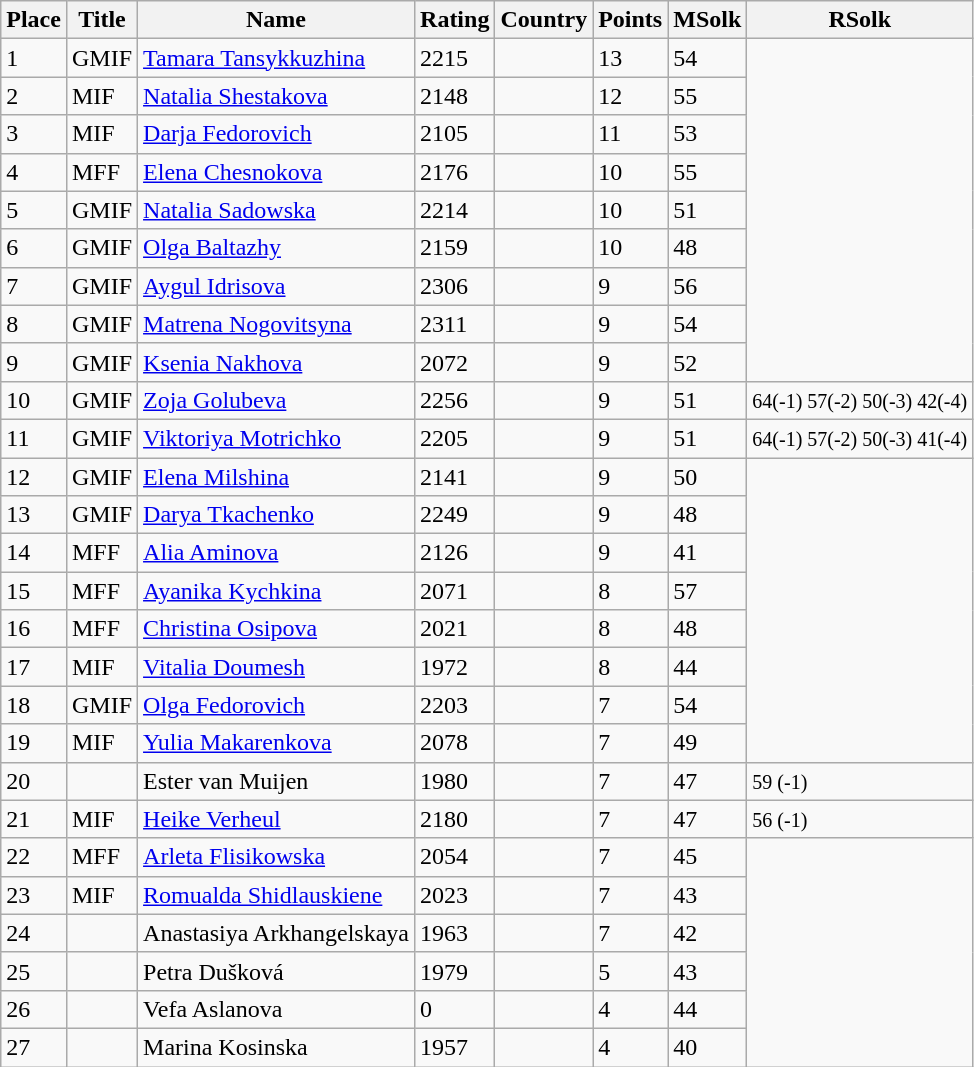<table class="wikitable">
<tr>
<th>Place</th>
<th>Title</th>
<th>Name</th>
<th>Rating</th>
<th>Country</th>
<th>Points</th>
<th>MSolk</th>
<th>RSolk</th>
</tr>
<tr>
<td>1</td>
<td>GMIF</td>
<td><a href='#'>Tamara Tansykkuzhina</a></td>
<td>2215</td>
<td></td>
<td>13</td>
<td>54</td>
</tr>
<tr>
<td>2</td>
<td>MIF</td>
<td><a href='#'>Natalia Shestakova</a></td>
<td>2148</td>
<td></td>
<td>12</td>
<td>55</td>
</tr>
<tr>
<td>3</td>
<td>MIF</td>
<td><a href='#'>Darja Fedorovich</a></td>
<td>2105</td>
<td></td>
<td>11</td>
<td>53</td>
</tr>
<tr>
<td>4</td>
<td>MFF</td>
<td><a href='#'>Elena Chesnokova</a></td>
<td>2176</td>
<td></td>
<td>10</td>
<td>55</td>
</tr>
<tr>
<td>5</td>
<td>GMIF</td>
<td><a href='#'>Natalia Sadowska</a></td>
<td>2214</td>
<td></td>
<td>10</td>
<td>51</td>
</tr>
<tr>
<td>6</td>
<td>GMIF</td>
<td><a href='#'>Olga Baltazhy</a></td>
<td>2159</td>
<td></td>
<td>10</td>
<td>48</td>
</tr>
<tr>
<td>7</td>
<td>GMIF</td>
<td><a href='#'>Aygul Idrisova</a></td>
<td>2306</td>
<td></td>
<td>9</td>
<td>56</td>
</tr>
<tr>
<td>8</td>
<td>GMIF</td>
<td><a href='#'>Matrena Nogovitsyna</a></td>
<td>2311</td>
<td></td>
<td>9</td>
<td>54</td>
</tr>
<tr>
<td>9</td>
<td>GMIF</td>
<td><a href='#'>Ksenia Nakhova</a></td>
<td>2072</td>
<td></td>
<td>9</td>
<td>52</td>
</tr>
<tr>
<td>10</td>
<td>GMIF</td>
<td><a href='#'>Zoja Golubeva</a></td>
<td>2256</td>
<td></td>
<td>9</td>
<td>51</td>
<td><small>64(-1) 57(-2) 50(-3) 42(-4)</small></td>
</tr>
<tr>
<td>11</td>
<td>GMIF</td>
<td><a href='#'>Viktoriya Motrichko</a></td>
<td>2205</td>
<td></td>
<td>9</td>
<td>51</td>
<td><small>64(-1) 57(-2) 50(-3) 41(-4)</small></td>
</tr>
<tr>
<td>12</td>
<td>GMIF</td>
<td><a href='#'>Elena Milshina</a></td>
<td>2141</td>
<td></td>
<td>9</td>
<td>50</td>
</tr>
<tr>
<td>13</td>
<td>GMIF</td>
<td><a href='#'>Darya Tkachenko</a></td>
<td>2249</td>
<td></td>
<td>9</td>
<td>48</td>
</tr>
<tr>
<td>14</td>
<td>MFF</td>
<td><a href='#'>Alia Aminova</a></td>
<td>2126</td>
<td></td>
<td>9</td>
<td>41</td>
</tr>
<tr>
<td>15</td>
<td>MFF</td>
<td><a href='#'>Ayanika Kychkina</a></td>
<td>2071</td>
<td></td>
<td>8</td>
<td>57</td>
</tr>
<tr>
<td>16</td>
<td>MFF</td>
<td><a href='#'>Christina Osipova</a></td>
<td>2021</td>
<td></td>
<td>8</td>
<td>48</td>
</tr>
<tr>
<td>17</td>
<td>MIF</td>
<td><a href='#'>Vitalia Doumesh</a></td>
<td>1972</td>
<td></td>
<td>8</td>
<td>44</td>
</tr>
<tr>
<td>18</td>
<td>GMIF</td>
<td><a href='#'>Olga Fedorovich</a></td>
<td>2203</td>
<td></td>
<td>7</td>
<td>54</td>
</tr>
<tr>
<td>19</td>
<td>MIF</td>
<td><a href='#'>Yulia Makarenkova</a></td>
<td>2078</td>
<td></td>
<td>7</td>
<td>49</td>
</tr>
<tr>
<td>20</td>
<td></td>
<td>Ester van Muijen</td>
<td>1980</td>
<td></td>
<td>7</td>
<td>47</td>
<td><small>59 (-1)</small></td>
</tr>
<tr>
<td>21</td>
<td>MIF</td>
<td><a href='#'>Heike Verheul</a></td>
<td>2180</td>
<td></td>
<td>7</td>
<td>47</td>
<td><small>56 (-1)</small></td>
</tr>
<tr>
<td>22</td>
<td>MFF</td>
<td><a href='#'>Arleta Flisikowska</a></td>
<td>2054</td>
<td></td>
<td>7</td>
<td>45</td>
</tr>
<tr>
<td>23</td>
<td>MIF</td>
<td><a href='#'>Romualda Shidlauskiene</a></td>
<td>2023</td>
<td></td>
<td>7</td>
<td>43</td>
</tr>
<tr>
<td>24</td>
<td></td>
<td>Anastasiya Arkhangelskaya</td>
<td>1963</td>
<td></td>
<td>7</td>
<td>42</td>
</tr>
<tr>
<td>25</td>
<td></td>
<td>Petra Dušková</td>
<td>1979</td>
<td></td>
<td>5</td>
<td>43</td>
</tr>
<tr>
<td>26</td>
<td></td>
<td>Vefa Aslanova</td>
<td>0</td>
<td></td>
<td>4</td>
<td>44</td>
</tr>
<tr>
<td>27</td>
<td></td>
<td>Marina Kosinska</td>
<td>1957</td>
<td></td>
<td>4</td>
<td>40</td>
</tr>
</table>
